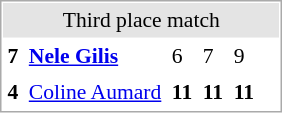<table cellspacing="1" cellpadding="3" style="border:1px solid #aaa; font-size:90%;">
<tr style="background:#e4e4e4;">
<td colspan="7" style="text-align:center;">Third place match</td>
</tr>
<tr>
<td><strong>7</strong></td>
<td> <strong><a href='#'>Nele Gilis</a></strong></td>
<td>6</td>
<td>7</td>
<td>9</td>
<td></td>
<td></td>
</tr>
<tr>
<td><strong>4</strong></td>
<td> <a href='#'>Coline Aumard</a></td>
<td><strong>11</strong></td>
<td><strong>11</strong></td>
<td><strong>11</strong></td>
<td></td>
<td></td>
</tr>
</table>
